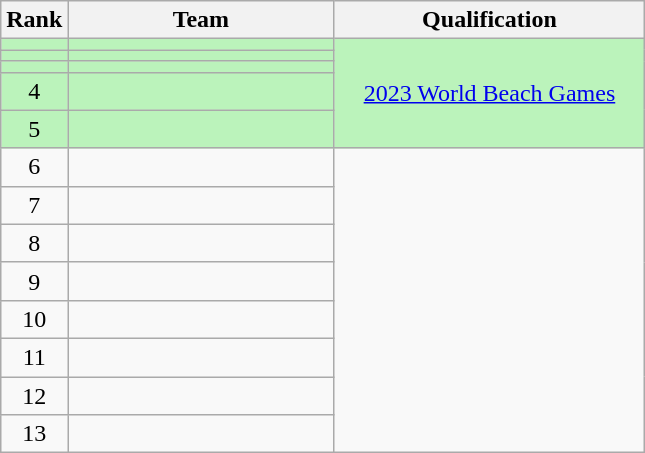<table class="wikitable">
<tr>
<th>Rank</th>
<th width=170>Team</th>
<th width=200>Qualification</th>
</tr>
<tr bgcolor="#bbf3bb">
<td align=center></td>
<td></td>
<td rowspan=5 align=center><a href='#'>2023 World Beach Games</a></td>
</tr>
<tr bgcolor="#bbf3bb">
<td align=center></td>
<td></td>
</tr>
<tr bgcolor="#bbf3bb">
<td align=center></td>
<td></td>
</tr>
<tr bgcolor="#bbf3bb">
<td align=center>4</td>
<td></td>
</tr>
<tr bgcolor="#bbf3bb">
<td align=center>5</td>
<td></td>
</tr>
<tr>
<td align=center>6</td>
<td></td>
<td rowspan=8></td>
</tr>
<tr>
<td align=center>7</td>
<td></td>
</tr>
<tr>
<td align=center>8</td>
<td></td>
</tr>
<tr>
<td align=center>9</td>
<td></td>
</tr>
<tr>
<td align=center>10</td>
<td></td>
</tr>
<tr>
<td align=center>11</td>
<td></td>
</tr>
<tr>
<td align=center>12</td>
<td></td>
</tr>
<tr>
<td align=center>13</td>
<td></td>
</tr>
</table>
